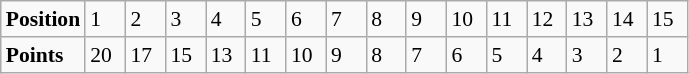<table class="wikitable" style="font-size: 90%;">
<tr>
<td><strong>Position</strong></td>
<td width=20>1</td>
<td width=20>2</td>
<td width=20>3</td>
<td width=20>4</td>
<td width=20>5</td>
<td width=20>6</td>
<td width=20>7</td>
<td width=20>8</td>
<td width=20>9</td>
<td width=20>10</td>
<td width=20>11</td>
<td width=20>12</td>
<td width=20>13</td>
<td width=20>14</td>
<td width=20>15</td>
</tr>
<tr>
<td><strong>Points</strong></td>
<td>20</td>
<td>17</td>
<td>15</td>
<td>13</td>
<td>11</td>
<td>10</td>
<td>9</td>
<td>8</td>
<td>7</td>
<td>6</td>
<td>5</td>
<td>4</td>
<td>3</td>
<td>2</td>
<td>1</td>
</tr>
</table>
